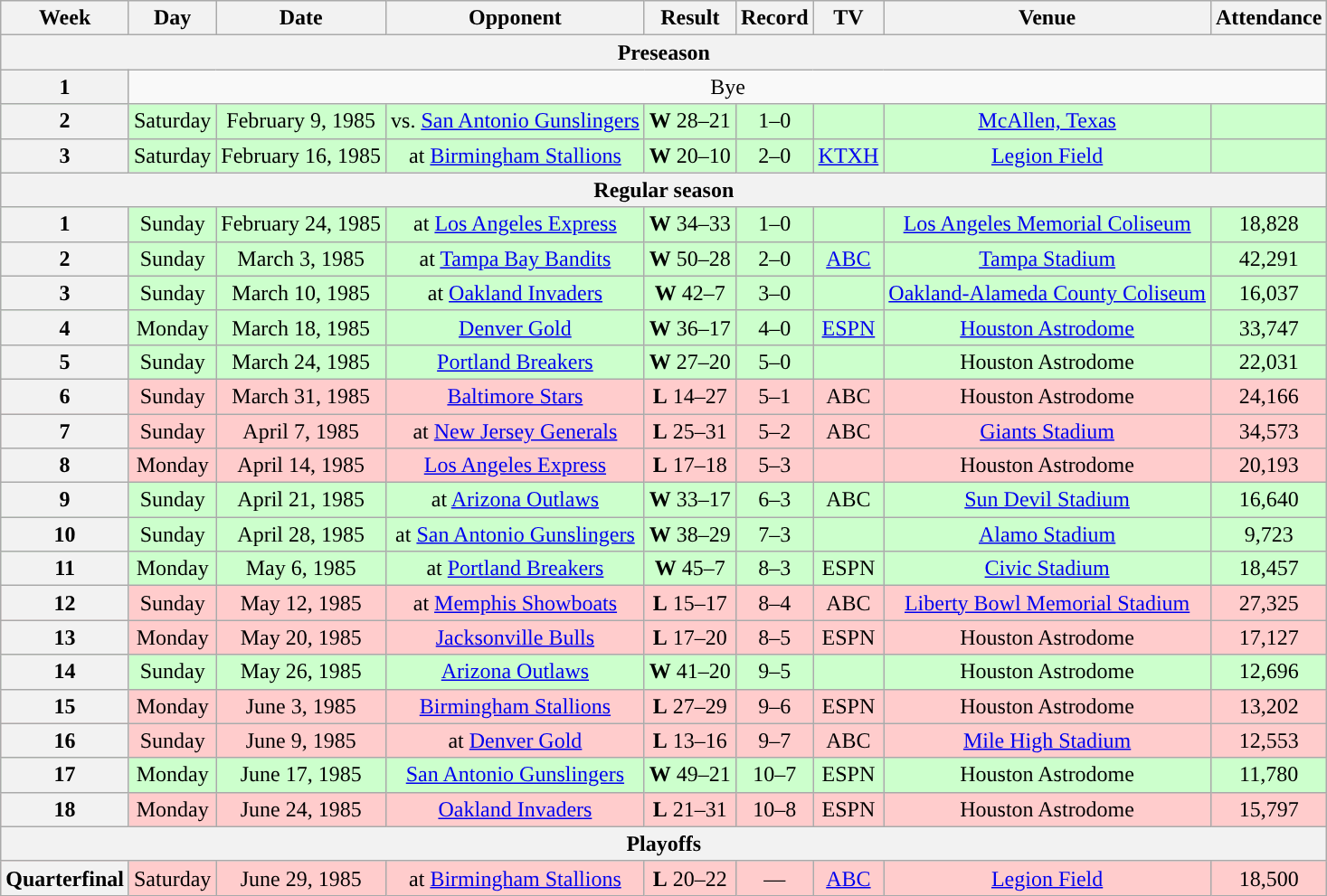<table class="wikitable" style="text-align:center">
<tr>
<th>Week</th>
<th>Day</th>
<th>Date</th>
<th>Opponent</th>
<th>Result</th>
<th>Record</th>
<th>TV</th>
<th>Venue</th>
<th>Attendance</th>
</tr>
<tr>
<th colspan="9">Preseason</th>
</tr>
<tr>
<th>1</th>
<td colspan=8>Bye</td>
</tr>
<tr style="background:#cfc">
<th>2</th>
<td>Saturday</td>
<td>February 9, 1985</td>
<td>vs. <a href='#'>San Antonio Gunslingers</a></td>
<td><strong>W</strong> 28–21</td>
<td>1–0</td>
<td></td>
<td><a href='#'>McAllen, Texas</a></td>
<td></td>
</tr>
<tr style="background:#cfc">
<th>3</th>
<td>Saturday</td>
<td>February 16, 1985</td>
<td>at <a href='#'>Birmingham Stallions</a></td>
<td><strong>W</strong> 20–10</td>
<td>2–0</td>
<td><a href='#'>KTXH</a></td>
<td><a href='#'>Legion Field</a></td>
<td></td>
</tr>
<tr style="text-align:center;">
<th colspan="9">Regular season</th>
</tr>
<tr style="background:#cfc">
<th>1</th>
<td>Sunday</td>
<td>February 24, 1985</td>
<td>at <a href='#'>Los Angeles Express</a></td>
<td><strong>W</strong> 34–33</td>
<td>1–0</td>
<td></td>
<td><a href='#'>Los Angeles Memorial Coliseum</a></td>
<td>18,828</td>
</tr>
<tr style="background:#cfc">
<th>2</th>
<td>Sunday</td>
<td>March 3, 1985</td>
<td>at <a href='#'>Tampa Bay Bandits</a></td>
<td><strong>W</strong> 50–28</td>
<td>2–0</td>
<td><a href='#'>ABC</a></td>
<td><a href='#'>Tampa Stadium</a></td>
<td>42,291</td>
</tr>
<tr style="background:#cfc">
<th>3</th>
<td>Sunday</td>
<td>March 10, 1985</td>
<td>at <a href='#'>Oakland Invaders</a></td>
<td><strong>W</strong> 42–7</td>
<td>3–0</td>
<td></td>
<td><a href='#'>Oakland-Alameda County Coliseum</a></td>
<td>16,037</td>
</tr>
<tr style="background:#cfc">
<th>4</th>
<td>Monday</td>
<td>March 18, 1985</td>
<td><a href='#'>Denver Gold</a></td>
<td><strong>W</strong> 36–17</td>
<td>4–0</td>
<td><a href='#'>ESPN</a></td>
<td><a href='#'>Houston Astrodome</a></td>
<td>33,747</td>
</tr>
<tr style="background:#cfc">
<th>5</th>
<td>Sunday</td>
<td>March 24, 1985</td>
<td><a href='#'>Portland Breakers</a></td>
<td><strong>W</strong> 27–20</td>
<td>5–0</td>
<td></td>
<td>Houston Astrodome</td>
<td>22,031</td>
</tr>
<tr style="background:#fcc">
<th>6</th>
<td>Sunday</td>
<td>March 31, 1985</td>
<td><a href='#'>Baltimore Stars</a></td>
<td><strong>L</strong> 14–27</td>
<td>5–1</td>
<td>ABC</td>
<td>Houston Astrodome</td>
<td>24,166</td>
</tr>
<tr style="background:#fcc">
<th>7</th>
<td>Sunday</td>
<td>April 7, 1985</td>
<td>at <a href='#'>New Jersey Generals</a></td>
<td><strong>L</strong> 25–31</td>
<td>5–2</td>
<td>ABC</td>
<td><a href='#'>Giants Stadium</a></td>
<td>34,573</td>
</tr>
<tr style="background:#fcc">
<th>8</th>
<td>Monday</td>
<td>April 14, 1985</td>
<td><a href='#'>Los Angeles Express</a></td>
<td><strong>L</strong> 17–18</td>
<td>5–3</td>
<td></td>
<td>Houston Astrodome</td>
<td>20,193</td>
</tr>
<tr style="background:#cfc">
<th>9</th>
<td>Sunday</td>
<td>April 21, 1985</td>
<td>at <a href='#'>Arizona Outlaws</a></td>
<td><strong>W</strong> 33–17</td>
<td>6–3</td>
<td>ABC</td>
<td><a href='#'>Sun Devil Stadium</a></td>
<td>16,640</td>
</tr>
<tr style="background:#cfc">
<th>10</th>
<td>Sunday</td>
<td>April 28, 1985</td>
<td>at <a href='#'>San Antonio Gunslingers</a></td>
<td><strong>W</strong> 38–29</td>
<td>7–3</td>
<td></td>
<td><a href='#'>Alamo Stadium</a></td>
<td>9,723</td>
</tr>
<tr style="background:#cfc">
<th>11</th>
<td>Monday</td>
<td>May 6, 1985</td>
<td>at <a href='#'>Portland Breakers</a></td>
<td><strong>W</strong> 45–7</td>
<td>8–3</td>
<td>ESPN</td>
<td><a href='#'>Civic Stadium</a></td>
<td>18,457</td>
</tr>
<tr style="background:#fcc">
<th>12</th>
<td>Sunday</td>
<td>May 12, 1985</td>
<td>at <a href='#'>Memphis Showboats</a></td>
<td><strong>L</strong> 15–17</td>
<td>8–4</td>
<td>ABC</td>
<td><a href='#'>Liberty Bowl Memorial Stadium</a></td>
<td>27,325</td>
</tr>
<tr style="background:#fcc">
<th>13</th>
<td>Monday</td>
<td>May 20, 1985</td>
<td><a href='#'>Jacksonville Bulls</a></td>
<td><strong>L</strong> 17–20</td>
<td>8–5</td>
<td>ESPN</td>
<td>Houston Astrodome</td>
<td>17,127</td>
</tr>
<tr style="background:#cfc">
<th>14</th>
<td>Sunday</td>
<td>May 26, 1985</td>
<td><a href='#'>Arizona Outlaws</a></td>
<td><strong>W</strong> 41–20</td>
<td>9–5</td>
<td></td>
<td>Houston Astrodome</td>
<td>12,696</td>
</tr>
<tr style="background:#fcc">
<th>15</th>
<td>Monday</td>
<td>June 3, 1985</td>
<td><a href='#'>Birmingham Stallions</a></td>
<td><strong>L</strong> 27–29</td>
<td>9–6</td>
<td>ESPN</td>
<td>Houston Astrodome</td>
<td>13,202</td>
</tr>
<tr style="background:#fcc">
<th>16</th>
<td>Sunday</td>
<td>June 9, 1985</td>
<td>at <a href='#'>Denver Gold</a></td>
<td><strong>L</strong> 13–16</td>
<td>9–7</td>
<td>ABC</td>
<td><a href='#'>Mile High Stadium</a></td>
<td>12,553</td>
</tr>
<tr style="background:#cfc">
<th>17</th>
<td>Monday</td>
<td>June 17, 1985</td>
<td><a href='#'>San Antonio Gunslingers</a></td>
<td><strong>W</strong> 49–21</td>
<td>10–7</td>
<td>ESPN</td>
<td>Houston Astrodome</td>
<td>11,780</td>
</tr>
<tr style="background:#fcc">
<th>18</th>
<td>Monday</td>
<td>June 24, 1985</td>
<td><a href='#'>Oakland Invaders</a></td>
<td><strong>L</strong> 21–31</td>
<td>10–8</td>
<td>ESPN</td>
<td>Houston Astrodome</td>
<td>15,797</td>
</tr>
<tr style="text-align:center;">
<th colspan="9">Playoffs</th>
</tr>
<tr style="background:#fcc">
<th>Quarterfinal</th>
<td>Saturday</td>
<td>June 29, 1985</td>
<td>at <a href='#'>Birmingham Stallions</a></td>
<td><strong>L</strong> 20–22</td>
<td>—</td>
<td><a href='#'>ABC</a></td>
<td><a href='#'>Legion Field</a></td>
<td>18,500</td>
</tr>
</table>
